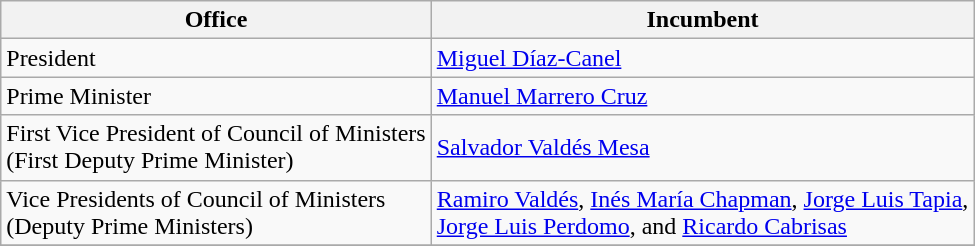<table class="wikitable">
<tr>
<th>Office</th>
<th>Incumbent</th>
</tr>
<tr>
<td>President</td>
<td><a href='#'>Miguel Díaz-Canel</a></td>
</tr>
<tr>
<td>Prime Minister</td>
<td><a href='#'>Manuel Marrero Cruz</a></td>
</tr>
<tr>
<td>First Vice President of Council of Ministers<br>(First Deputy Prime Minister)</td>
<td><a href='#'>Salvador Valdés Mesa</a></td>
</tr>
<tr>
<td>Vice Presidents of Council of Ministers<br>(Deputy Prime Ministers)</td>
<td><a href='#'>Ramiro Valdés</a>, <a href='#'>Inés María Chapman</a>, <a href='#'>Jorge Luis Tapia</a>,<br> <a href='#'>Jorge Luis Perdomo</a>, and <a href='#'>Ricardo Cabrisas</a></td>
</tr>
<tr>
</tr>
</table>
